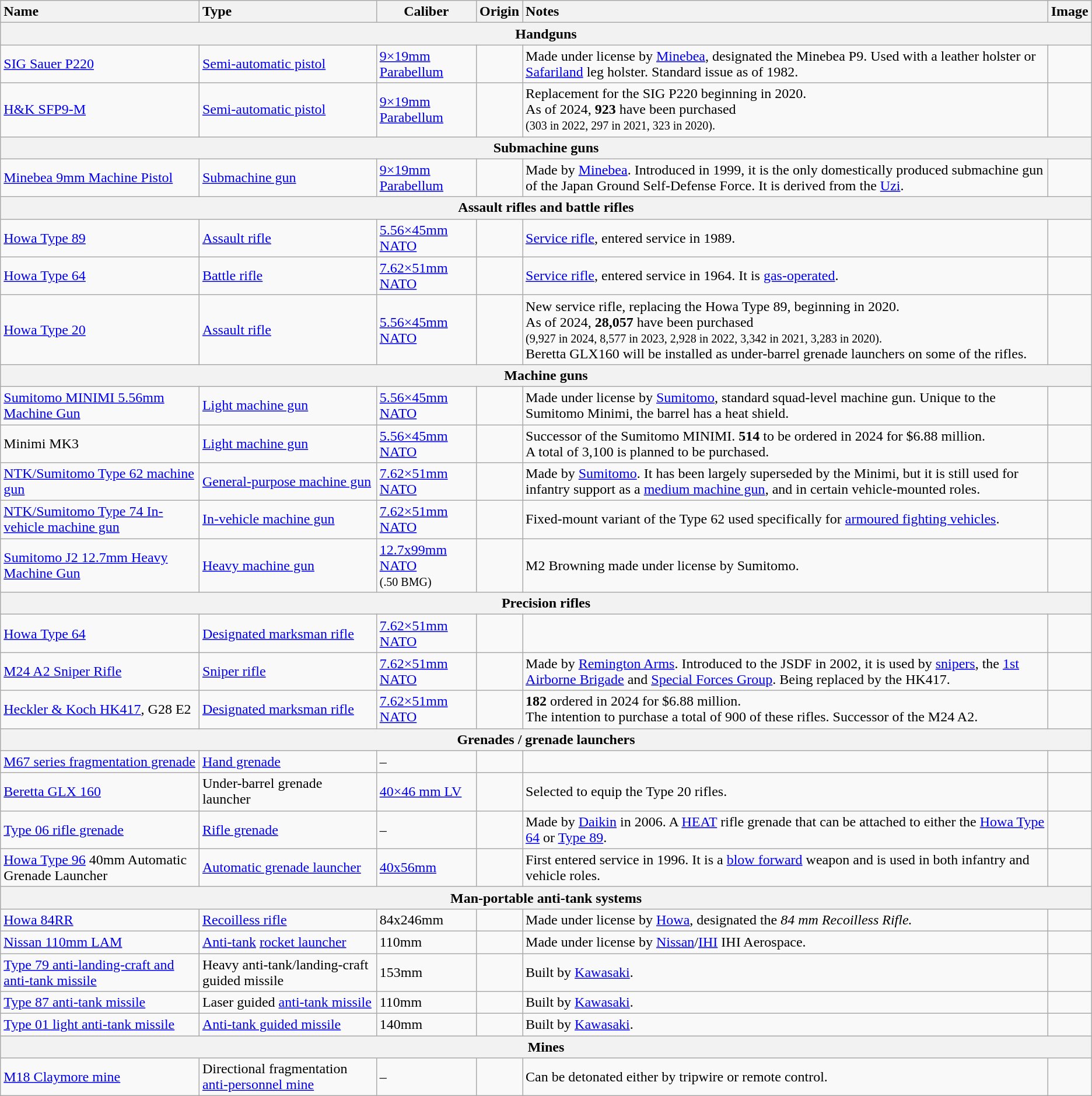<table class="wikitable">
<tr>
<th style="text-align: left;">Name</th>
<th style="text-align: left;">Type</th>
<th>Caliber</th>
<th style="text-align: left;">Origin</th>
<th style="text-align: left;">Notes</th>
<th style="text-align: left;">Image</th>
</tr>
<tr>
<th colspan="6" style="align: center;">Handguns</th>
</tr>
<tr>
<td><a href='#'>SIG Sauer P220</a></td>
<td><a href='#'>Semi-automatic pistol</a></td>
<td><a href='#'>9×19mm Parabellum</a></td>
<td><br><br></td>
<td>Made under license by <a href='#'>Minebea</a>, designated the Minebea P9. Used with a leather holster or <a href='#'>Safariland</a> leg holster. Standard issue as of 1982.</td>
<td></td>
</tr>
<tr>
<td><a href='#'>H&K SFP9-M</a></td>
<td><a href='#'>Semi-automatic pistol</a></td>
<td><a href='#'>9×19mm Parabellum</a></td>
<td></td>
<td>Replacement for the SIG P220 beginning in 2020.<br>As of 2024, <strong>923</strong> have been purchased<br><small>(303 in 2022, 297 in 2021, 323 in 2020).</small></td>
<td></td>
</tr>
<tr>
<th colspan="6">Submachine guns</th>
</tr>
<tr>
<td><a href='#'>Minebea 9mm Machine Pistol</a></td>
<td><a href='#'>Submachine gun</a></td>
<td><a href='#'>9×19mm Parabellum</a></td>
<td></td>
<td>Made by <a href='#'>Minebea</a>. Introduced in 1999, it is the only domestically produced submachine gun of the Japan Ground Self-Defense Force. It is derived from the <a href='#'>Uzi</a>.</td>
<td></td>
</tr>
<tr>
<th colspan="6">Assault rifles and battle rifles</th>
</tr>
<tr>
<td><a href='#'>Howa Type 89</a></td>
<td><a href='#'>Assault rifle</a></td>
<td><a href='#'>5.56×45mm NATO</a></td>
<td></td>
<td><a href='#'>Service rifle</a>, entered service in 1989.</td>
<td></td>
</tr>
<tr>
<td><a href='#'>Howa Type 64</a></td>
<td><a href='#'>Battle rifle</a></td>
<td><a href='#'>7.62×51mm NATO</a></td>
<td></td>
<td><a href='#'>Service rifle</a>, entered service in 1964. It is <a href='#'>gas-operated</a>.</td>
<td></td>
</tr>
<tr>
<td><a href='#'>Howa Type 20</a></td>
<td><a href='#'>Assault rifle</a></td>
<td><a href='#'>5.56×45mm NATO</a></td>
<td></td>
<td>New service rifle, replacing the Howa Type 89, beginning in 2020.<br>As of 2024, <strong>28,057</strong> have been purchased<br><small>(9,927 in 2024, 8,577 in 2023, 2,928 in 2022, 3,342 in 2021, 3,283 in 2020).</small><br>Beretta GLX160 will be installed as under-barrel grenade launchers on some of the rifles.</td>
<td><br></td>
</tr>
<tr>
<th colspan="6">Machine guns</th>
</tr>
<tr>
<td><a href='#'>Sumitomo MINIMI 5.56mm Machine Gun</a></td>
<td><a href='#'>Light machine gun</a></td>
<td><a href='#'>5.56×45mm NATO</a></td>
<td></td>
<td>Made under license by <a href='#'>Sumitomo</a>, standard squad-level machine gun. Unique to the Sumitomo Minimi, the barrel has a heat shield.</td>
<td></td>
</tr>
<tr>
<td>Minimi MK3</td>
<td><a href='#'>Light machine gun</a></td>
<td><a href='#'>5.56×45mm NATO</a></td>
<td></td>
<td>Successor of the Sumitomo MINIMI. <strong>514</strong> to be ordered in 2024 for $6.88 million.<br>A total of 3,100 is planned to be purchased.</td>
<td></td>
</tr>
<tr>
<td><a href='#'>NTK/Sumitomo Type 62 machine gun</a></td>
<td><a href='#'>General-purpose machine gun</a></td>
<td><a href='#'>7.62×51mm NATO</a></td>
<td></td>
<td>Made by <a href='#'>Sumitomo</a>. It has been largely superseded by the Minimi, but it is still used for infantry support as a <a href='#'>medium machine gun</a>, and in certain vehicle-mounted roles.</td>
<td></td>
</tr>
<tr>
<td><a href='#'>NTK/Sumitomo Type 74 In-vehicle machine gun</a></td>
<td><a href='#'>In-vehicle machine gun</a></td>
<td><a href='#'>7.62×51mm NATO</a></td>
<td></td>
<td>Fixed-mount variant of the Type 62 used specifically for <a href='#'>armoured fighting vehicles</a>.</td>
<td></td>
</tr>
<tr>
<td><a href='#'>Sumitomo J2 12.7mm Heavy Machine Gun</a></td>
<td><a href='#'>Heavy machine gun</a></td>
<td><a href='#'>12.7x99mm NATO</a><br><small>(.50 BMG)</small></td>
<td><br></td>
<td>M2 Browning made under license by Sumitomo.</td>
<td></td>
</tr>
<tr>
<th colspan="6">Precision rifles</th>
</tr>
<tr>
<td><a href='#'>Howa Type 64</a></td>
<td><a href='#'>Designated marksman rifle</a></td>
<td><a href='#'>7.62×51mm NATO</a></td>
<td></td>
<td></td>
<td></td>
</tr>
<tr>
<td><a href='#'>M24 A2 Sniper Rifle</a></td>
<td><a href='#'>Sniper rifle</a></td>
<td><a href='#'>7.62×51mm NATO</a></td>
<td></td>
<td>Made by <a href='#'>Remington Arms</a>. Introduced to the JSDF in 2002, it is used by <a href='#'>snipers</a>, the <a href='#'>1st Airborne Brigade</a> and <a href='#'>Special Forces Group</a>. Being replaced by the HK417.</td>
<td></td>
</tr>
<tr>
<td><a href='#'>Heckler & Koch HK417</a>, G28 E2</td>
<td><a href='#'>Designated marksman rifle</a></td>
<td><a href='#'>7.62×51mm NATO</a></td>
<td></td>
<td><strong>182</strong> ordered in 2024 for $6.88 million.<br>The intention to purchase a total of 900 of these rifles.
Successor of the M24 A2.</td>
<td></td>
</tr>
<tr>
<th colspan="6">Grenades / grenade launchers</th>
</tr>
<tr>
<td><a href='#'>M67 series fragmentation grenade</a></td>
<td><a href='#'>Hand grenade</a></td>
<td>–</td>
<td></td>
<td></td>
<td></td>
</tr>
<tr>
<td><a href='#'>Beretta GLX 160</a></td>
<td>Under-barrel grenade launcher</td>
<td><a href='#'>40×46 mm LV</a></td>
<td></td>
<td>Selected to equip the Type 20 rifles.</td>
<td></td>
</tr>
<tr>
<td><a href='#'>Type 06 rifle grenade</a></td>
<td><a href='#'>Rifle grenade</a></td>
<td>–</td>
<td></td>
<td>Made by <a href='#'>Daikin</a> in 2006. A <a href='#'>HEAT</a> rifle grenade that can be attached to either the <a href='#'>Howa Type 64</a> or <a href='#'>Type 89</a>.</td>
<td></td>
</tr>
<tr>
<td><a href='#'>Howa Type 96</a> 40mm Automatic Grenade Launcher</td>
<td><a href='#'>Automatic grenade launcher</a></td>
<td><a href='#'>40x56mm</a></td>
<td></td>
<td>First entered service in 1996. It is a <a href='#'>blow forward</a> weapon and is used in both infantry and vehicle roles.</td>
<td></td>
</tr>
<tr>
<th colspan="6">Man-portable anti-tank systems</th>
</tr>
<tr>
<td><a href='#'>Howa 84RR</a></td>
<td><a href='#'>Recoilless rifle</a></td>
<td>84x246mm</td>
<td></td>
<td>Made under license by <a href='#'>Howa</a>, designated the <em>84 mm Recoilless Rifle.</em></td>
<td></td>
</tr>
<tr>
<td><a href='#'>Nissan 110mm LAM</a></td>
<td><a href='#'>Anti-tank</a> <a href='#'>rocket launcher</a></td>
<td>110mm</td>
<td></td>
<td>Made under license by <a href='#'>Nissan</a>/<a href='#'>IHI</a> IHI Aerospace.</td>
<td></td>
</tr>
<tr>
<td><a href='#'>Type 79 anti-landing-craft and anti-tank missile</a></td>
<td>Heavy anti-tank/landing-craft guided missile</td>
<td>153mm</td>
<td></td>
<td>Built by <a href='#'>Kawasaki</a>.</td>
<td></td>
</tr>
<tr>
<td><a href='#'>Type 87 anti-tank missile</a></td>
<td>Laser guided <a href='#'>anti-tank missile</a></td>
<td>110mm</td>
<td></td>
<td>Built by <a href='#'>Kawasaki</a>.</td>
<td></td>
</tr>
<tr>
<td><a href='#'>Type 01 light anti-tank missile</a></td>
<td><a href='#'>Anti-tank guided missile</a></td>
<td>140mm</td>
<td></td>
<td>Built by <a href='#'>Kawasaki</a>.</td>
<td></td>
</tr>
<tr>
<th colspan="6" style="align: center;">Mines</th>
</tr>
<tr>
<td><a href='#'>M18 Claymore mine</a></td>
<td>Directional fragmentation <a href='#'>anti-personnel mine</a></td>
<td>–</td>
<td></td>
<td>Can be detonated either by tripwire or remote control.</td>
<td></td>
</tr>
</table>
